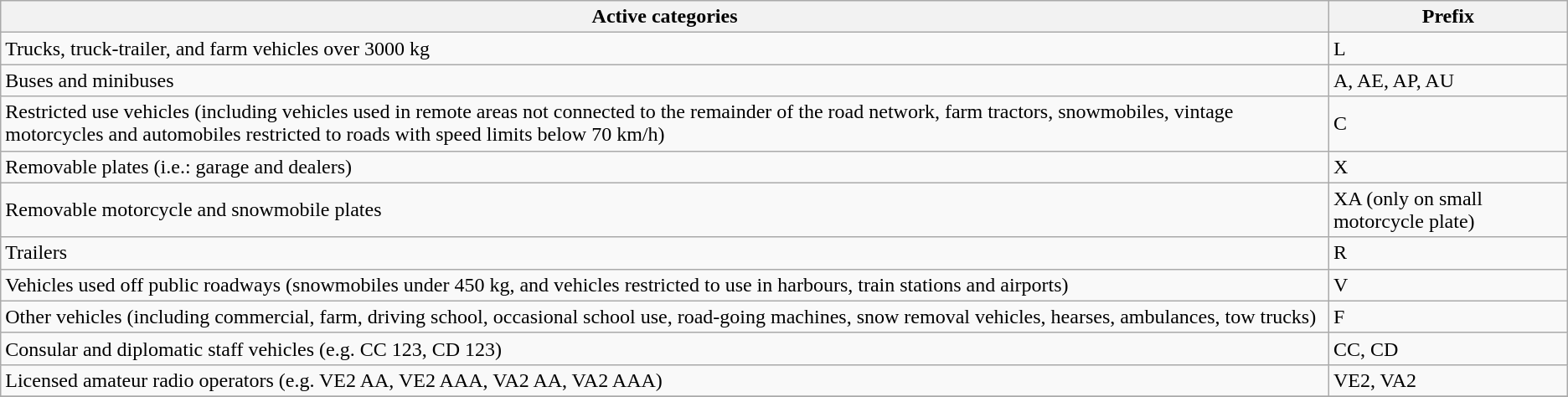<table class="wikitable">
<tr>
<th>Active categories</th>
<th>Prefix</th>
</tr>
<tr>
<td>Trucks, truck-trailer, and farm vehicles over 3000 kg</td>
<td>L</td>
</tr>
<tr>
<td>Buses and minibuses</td>
<td>A, AE, AP, AU</td>
</tr>
<tr>
<td>Restricted use vehicles (including vehicles used in remote areas not connected to the remainder of the road network, farm tractors, snowmobiles, vintage motorcycles and automobiles restricted to roads with speed limits below 70 km/h)</td>
<td>C</td>
</tr>
<tr>
<td>Removable plates (i.e.: garage and dealers)</td>
<td>X</td>
</tr>
<tr>
<td>Removable motorcycle and snowmobile plates</td>
<td>XA (only on small motorcycle plate)</td>
</tr>
<tr>
<td>Trailers</td>
<td>R</td>
</tr>
<tr>
<td>Vehicles used off public roadways (snowmobiles under 450 kg, and vehicles restricted to use in harbours, train stations and airports)</td>
<td>V</td>
</tr>
<tr>
<td>Other vehicles (including commercial, farm, driving school, occasional school use, road-going machines, snow removal vehicles, hearses, ambulances, tow trucks)</td>
<td>F</td>
</tr>
<tr>
<td>Consular and diplomatic staff vehicles (e.g. CC 123, CD 123)</td>
<td>CC, CD</td>
</tr>
<tr>
<td>Licensed amateur radio operators  (e.g. VE2 AA, VE2 AAA, VA2 AA, VA2 AAA)</td>
<td>VE2, VA2</td>
</tr>
<tr>
</tr>
</table>
